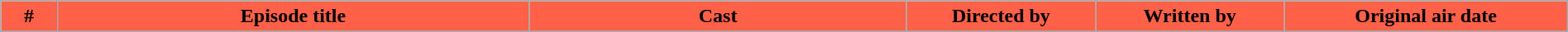<table class="wikitable plainrowheaders" style="margin: auto; width: 100%">
<tr>
<th style="background:#FF6048;" width="3%;">#</th>
<th style="background:#FF6048;" width="25%;">Episode title</th>
<th style="background:#FF6048;" width="20%;">Cast</th>
<th style="background:#FF6048;" width="10%;">Directed by</th>
<th style="background:#FF6048;" width="10%;">Written by</th>
<th style="background:#FF6048;" width="15%;">Original air date</th>
</tr>
<tr>
</tr>
</table>
